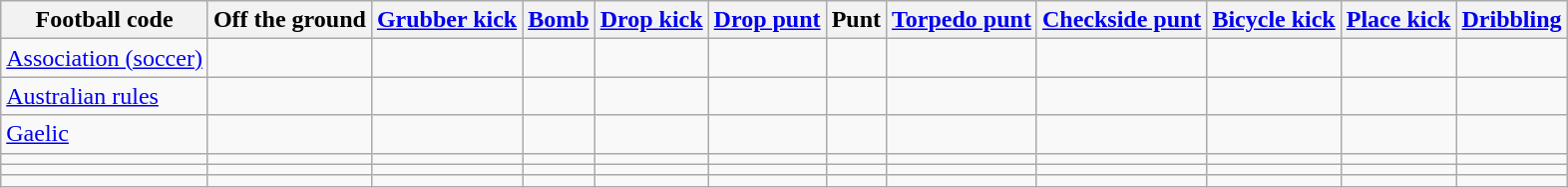<table class="wikitable">
<tr>
<th>Football code</th>
<th>Off the ground</th>
<th><a href='#'>Grubber kick</a></th>
<th><a href='#'>Bomb</a></th>
<th><a href='#'>Drop kick</a></th>
<th><a href='#'>Drop punt</a></th>
<th Punt (gridiron football)>Punt</th>
<th><a href='#'>Torpedo punt</a></th>
<th><a href='#'>Checkside punt</a></th>
<th><a href='#'>Bicycle kick</a></th>
<th><a href='#'>Place kick</a></th>
<th><a href='#'>Dribbling</a></th>
</tr>
<tr>
<td><a href='#'>Association (soccer)</a></td>
<td></td>
<td></td>
<td></td>
<td></td>
<td></td>
<td></td>
<td></td>
<td></td>
<td></td>
<td></td>
<td></td>
</tr>
<tr>
<td><a href='#'>Australian rules</a></td>
<td></td>
<td></td>
<td></td>
<td></td>
<td></td>
<td></td>
<td></td>
<td></td>
<td></td>
<td></td>
<td></td>
</tr>
<tr>
<td><a href='#'>Gaelic</a></td>
<td></td>
<td></td>
<td></td>
<td></td>
<td></td>
<td></td>
<td></td>
<td></td>
<td></td>
<td></td>
<td></td>
</tr>
<tr>
<td></td>
<td></td>
<td></td>
<td></td>
<td></td>
<td></td>
<td></td>
<td></td>
<td></td>
<td></td>
<td></td>
<td></td>
</tr>
<tr>
<td></td>
<td></td>
<td></td>
<td></td>
<td></td>
<td></td>
<td></td>
<td></td>
<td></td>
<td></td>
<td></td>
<td></td>
</tr>
<tr>
<td></td>
<td></td>
<td></td>
<td></td>
<td></td>
<td></td>
<td></td>
<td></td>
<td></td>
<td></td>
<td></td>
<td></td>
</tr>
</table>
